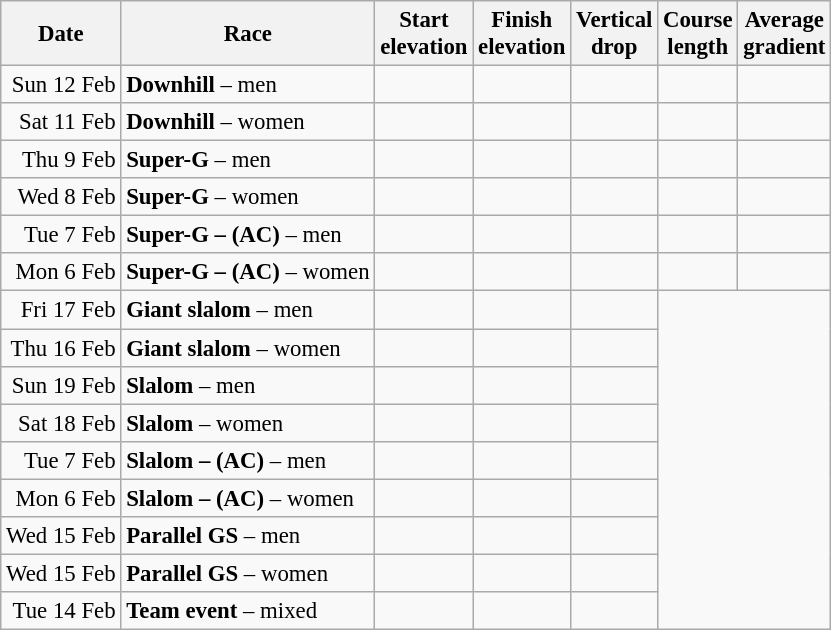<table class="wikitable" style="text-align:right; font-size:95%;">
<tr>
<th>Date</th>
<th>Race</th>
<th>Start<br>elevation</th>
<th>Finish<br>elevation</th>
<th>Vertical<br>drop</th>
<th>Course<br>length</th>
<th>Average<br>gradient</th>
</tr>
<tr>
<td>Sun 12 Feb</td>
<td align=left><strong>Downhill</strong> – men</td>
<td></td>
<td></td>
<td></td>
<td></td>
<td align=center></td>
</tr>
<tr>
<td>Sat 11 Feb</td>
<td align=left><strong>Downhill</strong> – women</td>
<td></td>
<td></td>
<td></td>
<td></td>
<td align=center></td>
</tr>
<tr>
<td>Thu 9 Feb</td>
<td align=left><strong>Super-G</strong> – men</td>
<td></td>
<td></td>
<td></td>
<td></td>
<td align=center></td>
</tr>
<tr>
<td>Wed 8 Feb</td>
<td align=left><strong>Super-G</strong> – women</td>
<td></td>
<td></td>
<td></td>
<td></td>
<td align=center></td>
</tr>
<tr>
<td>Tue 7 Feb</td>
<td align=left><strong>Super-G – (AC)</strong> – men</td>
<td></td>
<td></td>
<td></td>
<td></td>
<td align=center></td>
</tr>
<tr>
<td>Mon 6 Feb</td>
<td align=left><strong>Super-G – (AC)</strong> – women</td>
<td> </td>
<td> </td>
<td> </td>
<td> </td>
<td align=center></td>
</tr>
<tr>
<td>Fri 17 Feb</td>
<td align=left><strong>Giant slalom</strong> – men</td>
<td></td>
<td></td>
<td></td>
<td colspan=2 rowspan=9></td>
</tr>
<tr>
<td>Thu 16 Feb</td>
<td align=left><strong>Giant slalom</strong> – women</td>
<td></td>
<td></td>
<td></td>
</tr>
<tr>
<td>Sun 19 Feb</td>
<td align=left><strong>Slalom</strong> – men</td>
<td></td>
<td></td>
<td>   </td>
</tr>
<tr>
<td>Sat 18 Feb</td>
<td align=left><strong>Slalom</strong> – women</td>
<td></td>
<td></td>
<td>   </td>
</tr>
<tr>
<td>Tue 7 Feb</td>
<td align=left><strong>Slalom – (AC)</strong> – men</td>
<td></td>
<td></td>
<td>   </td>
</tr>
<tr>
<td>Mon 6 Feb</td>
<td align=left><strong>Slalom – (AC)</strong> – women</td>
<td></td>
<td></td>
<td>   </td>
</tr>
<tr>
<td>Wed 15 Feb</td>
<td align=left><strong>Parallel GS</strong> – men</td>
<td></td>
<td></td>
<td>   </td>
</tr>
<tr>
<td>Wed 15 Feb</td>
<td align=left><strong>Parallel GS</strong> – women</td>
<td></td>
<td></td>
<td>   </td>
</tr>
<tr>
<td>Tue 14 Feb</td>
<td align=left><strong>Team event</strong> – mixed</td>
<td></td>
<td></td>
<td>   </td>
</tr>
</table>
